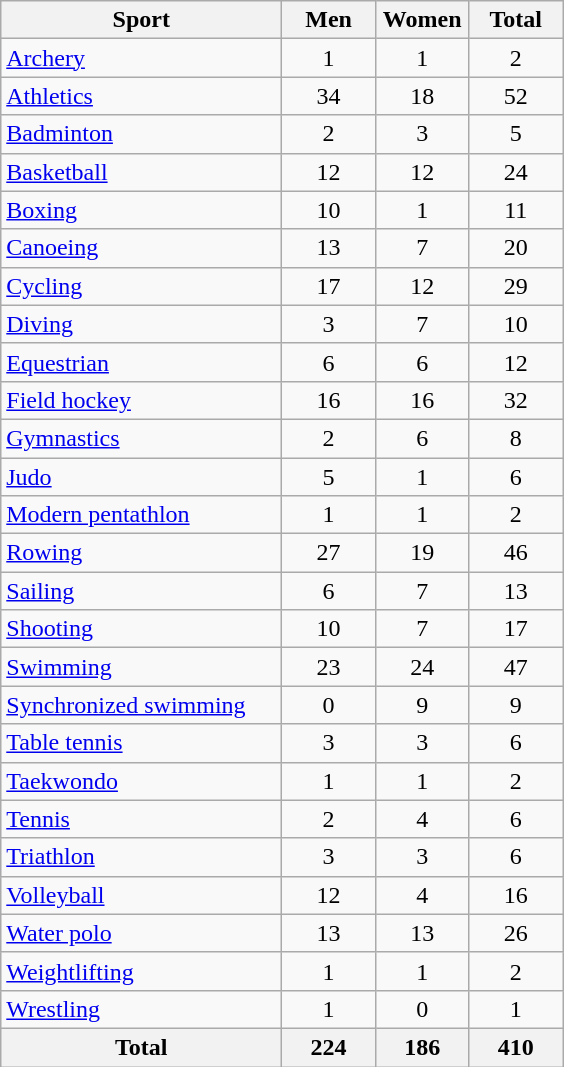<table class="wikitable sortable" style="text-align:center;">
<tr>
<th width=180>Sport</th>
<th width=55>Men</th>
<th width=55>Women</th>
<th width=55>Total</th>
</tr>
<tr>
<td align=left><a href='#'>Archery</a></td>
<td>1</td>
<td>1</td>
<td>2</td>
</tr>
<tr>
<td align=left><a href='#'>Athletics</a></td>
<td>34</td>
<td>18</td>
<td>52</td>
</tr>
<tr>
<td align=left><a href='#'>Badminton</a></td>
<td>2</td>
<td>3</td>
<td>5</td>
</tr>
<tr>
<td align=left><a href='#'>Basketball</a></td>
<td>12</td>
<td>12</td>
<td>24</td>
</tr>
<tr>
<td align=left><a href='#'>Boxing</a></td>
<td>10</td>
<td>1</td>
<td>11</td>
</tr>
<tr>
<td align=left><a href='#'>Canoeing</a></td>
<td>13</td>
<td>7</td>
<td>20</td>
</tr>
<tr>
<td align=left><a href='#'>Cycling</a></td>
<td>17</td>
<td>12</td>
<td>29</td>
</tr>
<tr>
<td align=left><a href='#'>Diving</a></td>
<td>3</td>
<td>7</td>
<td>10</td>
</tr>
<tr>
<td align=left><a href='#'>Equestrian</a></td>
<td>6</td>
<td>6</td>
<td>12</td>
</tr>
<tr>
<td align=left><a href='#'>Field hockey</a></td>
<td>16</td>
<td>16</td>
<td>32</td>
</tr>
<tr>
<td align=left><a href='#'>Gymnastics</a></td>
<td>2</td>
<td>6</td>
<td>8</td>
</tr>
<tr>
<td align=left><a href='#'>Judo</a></td>
<td>5</td>
<td>1</td>
<td>6</td>
</tr>
<tr>
<td align=left><a href='#'>Modern pentathlon</a></td>
<td>1</td>
<td>1</td>
<td>2</td>
</tr>
<tr>
<td align=left><a href='#'>Rowing</a></td>
<td>27</td>
<td>19</td>
<td>46</td>
</tr>
<tr>
<td align=left><a href='#'>Sailing</a></td>
<td>6</td>
<td>7</td>
<td>13</td>
</tr>
<tr>
<td align=left><a href='#'>Shooting</a></td>
<td>10</td>
<td>7</td>
<td>17</td>
</tr>
<tr>
<td align=left><a href='#'>Swimming</a></td>
<td>23</td>
<td>24</td>
<td>47</td>
</tr>
<tr>
<td align=left><a href='#'>Synchronized swimming</a></td>
<td>0</td>
<td>9</td>
<td>9</td>
</tr>
<tr>
<td align=left><a href='#'>Table tennis</a></td>
<td>3</td>
<td>3</td>
<td>6</td>
</tr>
<tr>
<td align=left><a href='#'>Taekwondo</a></td>
<td>1</td>
<td>1</td>
<td>2</td>
</tr>
<tr>
<td align=left><a href='#'>Tennis</a></td>
<td>2</td>
<td>4</td>
<td>6</td>
</tr>
<tr>
<td align=left><a href='#'>Triathlon</a></td>
<td>3</td>
<td>3</td>
<td>6</td>
</tr>
<tr>
<td align=left><a href='#'>Volleyball</a></td>
<td>12</td>
<td>4</td>
<td>16</td>
</tr>
<tr>
<td align=left><a href='#'>Water polo</a></td>
<td>13</td>
<td>13</td>
<td>26</td>
</tr>
<tr>
<td align=left><a href='#'>Weightlifting</a></td>
<td>1</td>
<td>1</td>
<td>2</td>
</tr>
<tr>
<td align=left><a href='#'>Wrestling</a></td>
<td>1</td>
<td>0</td>
<td>1</td>
</tr>
<tr class="sortbottom">
<th>Total</th>
<th>224</th>
<th>186</th>
<th>410</th>
</tr>
</table>
